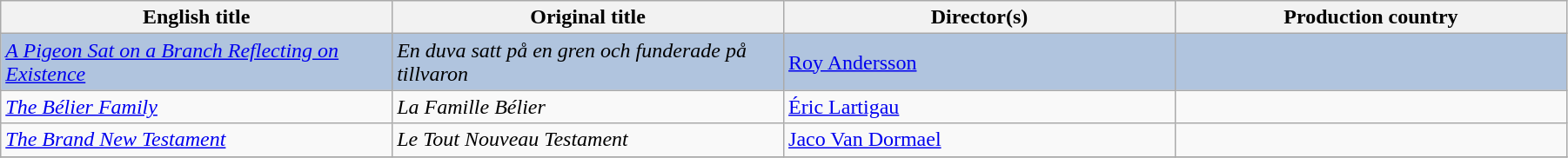<table class="wikitable" width="95%" cellpadding="5">
<tr>
<th width="25%">English title</th>
<th width="25%">Original title</th>
<th width="25%">Director(s)</th>
<th width="25%">Production country</th>
</tr>
<tr style="background:#B0C4DE;">
<td><em><a href='#'>A Pigeon Sat on a Branch Reflecting on Existence</a></em></td>
<td><em>En duva satt på en gren och funderade på tillvaron</em></td>
<td><a href='#'>Roy Andersson</a></td>
<td>   </td>
</tr>
<tr>
<td><em><a href='#'>The Bélier Family</a></em></td>
<td><em>La Famille Bélier</em></td>
<td><a href='#'>Éric Lartigau</a></td>
<td></td>
</tr>
<tr>
<td><em><a href='#'>The Brand New Testament</a></em></td>
<td><em>Le Tout Nouveau Testament</em></td>
<td><a href='#'>Jaco Van Dormael</a></td>
<td>  </td>
</tr>
<tr>
</tr>
</table>
